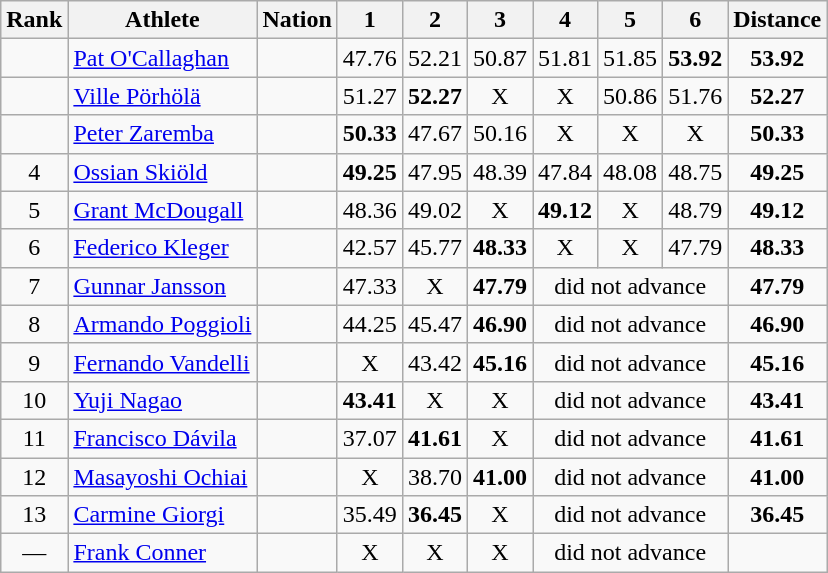<table class="wikitable sortable" style="text-align:center">
<tr>
<th>Rank</th>
<th>Athlete</th>
<th>Nation</th>
<th>1</th>
<th>2</th>
<th>3</th>
<th>4</th>
<th>5</th>
<th>6</th>
<th>Distance</th>
</tr>
<tr>
<td></td>
<td align=left><a href='#'>Pat O'Callaghan</a></td>
<td align=left></td>
<td>47.76</td>
<td>52.21</td>
<td>50.87</td>
<td>51.81</td>
<td>51.85</td>
<td><strong>53.92</strong></td>
<td><strong>53.92</strong></td>
</tr>
<tr>
<td></td>
<td align=left><a href='#'>Ville Pörhölä</a></td>
<td align=left></td>
<td>51.27</td>
<td><strong>52.27</strong></td>
<td data-sort-value=1.00>X</td>
<td data-sort-value=1.00>X</td>
<td>50.86</td>
<td>51.76</td>
<td><strong>52.27</strong></td>
</tr>
<tr>
<td></td>
<td align=left><a href='#'>Peter Zaremba</a></td>
<td align=left></td>
<td><strong>50.33</strong></td>
<td>47.67</td>
<td>50.16</td>
<td data-sort-value=1.00>X</td>
<td data-sort-value=1.00>X</td>
<td data-sort-value=1.00>X</td>
<td><strong>50.33</strong></td>
</tr>
<tr>
<td>4</td>
<td align=left><a href='#'>Ossian Skiöld</a></td>
<td align=left></td>
<td><strong>49.25</strong></td>
<td>47.95</td>
<td>48.39</td>
<td>47.84</td>
<td>48.08</td>
<td>48.75</td>
<td><strong>49.25</strong></td>
</tr>
<tr>
<td>5</td>
<td align=left><a href='#'>Grant McDougall</a></td>
<td align=left></td>
<td>48.36</td>
<td>49.02</td>
<td data-sort-value=1.00>X</td>
<td><strong>49.12</strong></td>
<td data-sort-value=1.00>X</td>
<td>48.79</td>
<td><strong>49.12</strong></td>
</tr>
<tr>
<td>6</td>
<td align=left><a href='#'>Federico Kleger</a></td>
<td align=left></td>
<td>42.57</td>
<td>45.77</td>
<td><strong>48.33</strong></td>
<td data-sort-value=1.00>X</td>
<td data-sort-value=1.00>X</td>
<td>47.79</td>
<td><strong>48.33</strong></td>
</tr>
<tr>
<td>7</td>
<td align=left><a href='#'>Gunnar Jansson</a></td>
<td align=left></td>
<td>47.33</td>
<td data-sort-value=1.00>X</td>
<td><strong>47.79</strong></td>
<td data-sort-value=0.00 colspan=3>did not advance</td>
<td><strong>47.79</strong></td>
</tr>
<tr>
<td>8</td>
<td align=left><a href='#'>Armando Poggioli</a></td>
<td align=left></td>
<td>44.25</td>
<td>45.47</td>
<td><strong>46.90</strong></td>
<td data-sort-value=0.00 colspan=3>did not advance</td>
<td><strong>46.90</strong></td>
</tr>
<tr>
<td>9</td>
<td align=left><a href='#'>Fernando Vandelli</a></td>
<td align=left></td>
<td data-sort-value=1.00>X</td>
<td>43.42</td>
<td><strong>45.16</strong></td>
<td data-sort-value=0.00 colspan=3>did not advance</td>
<td><strong>45.16</strong></td>
</tr>
<tr>
<td>10</td>
<td align=left><a href='#'>Yuji Nagao</a></td>
<td align=left></td>
<td><strong>43.41</strong></td>
<td data-sort-value=1.00>X</td>
<td data-sort-value=1.00>X</td>
<td data-sort-value=0.00 colspan=3>did not advance</td>
<td><strong>43.41</strong></td>
</tr>
<tr>
<td>11</td>
<td align=left><a href='#'>Francisco Dávila</a></td>
<td align=left></td>
<td>37.07</td>
<td><strong>41.61</strong></td>
<td data-sort-value=1.00>X</td>
<td data-sort-value=0.00 colspan=3>did not advance</td>
<td><strong>41.61</strong></td>
</tr>
<tr>
<td>12</td>
<td align=left><a href='#'>Masayoshi Ochiai</a></td>
<td align=left></td>
<td data-sort-value=1.00>X</td>
<td>38.70</td>
<td><strong>41.00</strong></td>
<td data-sort-value=0.00 colspan=3>did not advance</td>
<td><strong>41.00</strong></td>
</tr>
<tr>
<td>13</td>
<td align=left><a href='#'>Carmine Giorgi</a></td>
<td align=left></td>
<td>35.49</td>
<td><strong>36.45</strong></td>
<td data-sort-value=1.00>X</td>
<td data-sort-value=0.00 colspan=3>did not advance</td>
<td><strong>36.45</strong></td>
</tr>
<tr>
<td data-sort-value=14>—</td>
<td align=left><a href='#'>Frank Conner</a></td>
<td align=left></td>
<td data-sort-value=1.00>X</td>
<td data-sort-value=1.00>X</td>
<td data-sort-value=1.00>X</td>
<td data-sort-value=0.00 colspan=3>did not advance</td>
<td></td>
</tr>
</table>
